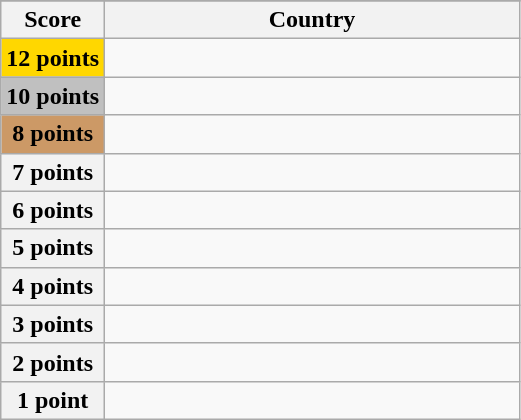<table class="wikitable">
<tr>
</tr>
<tr>
<th scope="col" width="20%">Score</th>
<th scope="col">Country</th>
</tr>
<tr>
<th scope="row" style="background:gold">12 points</th>
<td></td>
</tr>
<tr>
<th scope="row" style="background:silver">10 points</th>
<td></td>
</tr>
<tr>
<th scope="row" style="background:#CC9966">8 points</th>
<td></td>
</tr>
<tr>
<th scope="row">7 points</th>
<td></td>
</tr>
<tr>
<th scope="row">6 points</th>
<td></td>
</tr>
<tr>
<th scope="row">5 points</th>
<td></td>
</tr>
<tr>
<th scope="row">4 points</th>
<td></td>
</tr>
<tr>
<th scope="row">3 points</th>
<td></td>
</tr>
<tr>
<th scope="row">2 points</th>
<td></td>
</tr>
<tr>
<th scope="row">1 point</th>
<td></td>
</tr>
</table>
